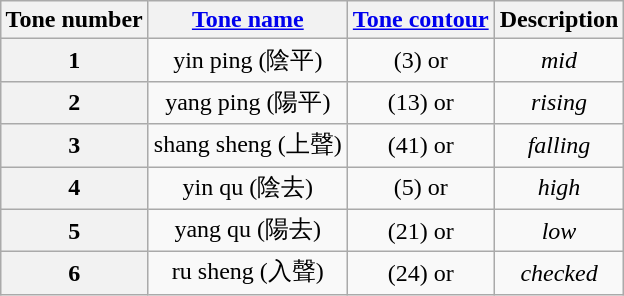<table class="wikitable" style="text-align:center; margin:1em auto 1em auto">
<tr>
<th>Tone number</th>
<th><a href='#'>Tone name</a></th>
<th><a href='#'>Tone contour</a></th>
<th>Description</th>
</tr>
<tr>
<th>1</th>
<td>yin ping (陰平)</td>
<td> (3) or </td>
<td><em>mid</em></td>
</tr>
<tr>
<th>2</th>
<td>yang ping (陽平)</td>
<td> (13) or </td>
<td><em>rising</em></td>
</tr>
<tr>
<th>3</th>
<td>shang sheng (上聲)</td>
<td> (41) or </td>
<td><em>falling</em></td>
</tr>
<tr>
<th>4</th>
<td>yin qu (陰去)</td>
<td> (5) or </td>
<td><em>high</em></td>
</tr>
<tr>
<th>5</th>
<td>yang qu (陽去)</td>
<td> (21) or </td>
<td><em>low</em></td>
</tr>
<tr>
<th>6</th>
<td>ru sheng (入聲)</td>
<td> (24) or </td>
<td><em>checked</em></td>
</tr>
</table>
